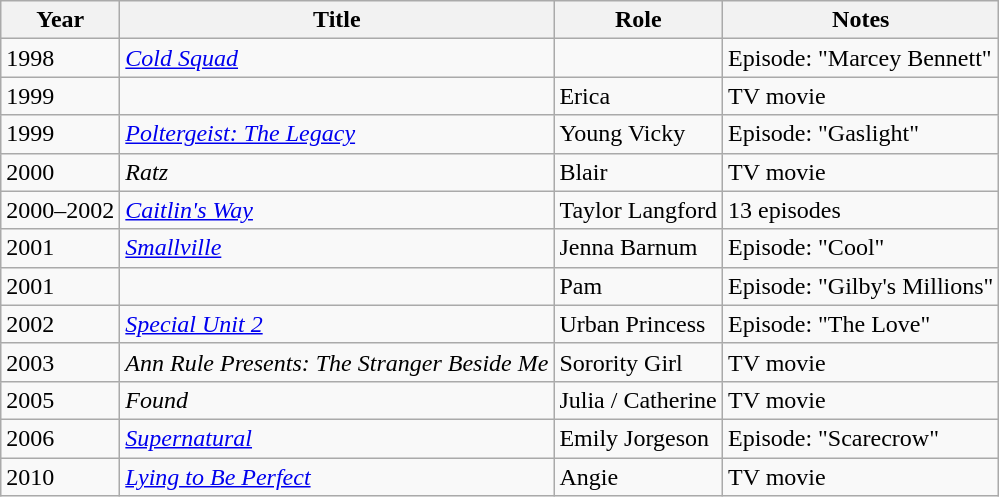<table class="wikitable sortable">
<tr>
<th>Year</th>
<th>Title</th>
<th>Role</th>
<th class="unsortable">Notes</th>
</tr>
<tr>
<td>1998</td>
<td><em><a href='#'>Cold Squad</a></em></td>
<td></td>
<td>Episode: "Marcey Bennett"</td>
</tr>
<tr>
<td>1999</td>
<td><em></em></td>
<td>Erica</td>
<td>TV movie</td>
</tr>
<tr>
<td>1999</td>
<td><em><a href='#'>Poltergeist: The Legacy</a></em></td>
<td>Young Vicky</td>
<td>Episode: "Gaslight"</td>
</tr>
<tr>
<td>2000</td>
<td><em>Ratz</em></td>
<td>Blair</td>
<td>TV movie</td>
</tr>
<tr>
<td>2000–2002</td>
<td><em><a href='#'>Caitlin's Way</a></em></td>
<td>Taylor Langford</td>
<td>13 episodes</td>
</tr>
<tr>
<td>2001</td>
<td><em><a href='#'>Smallville</a></em></td>
<td>Jenna Barnum</td>
<td>Episode: "Cool"</td>
</tr>
<tr>
<td>2001</td>
<td><em></em></td>
<td>Pam</td>
<td>Episode: "Gilby's Millions"</td>
</tr>
<tr>
<td>2002</td>
<td><em><a href='#'>Special Unit 2</a></em></td>
<td>Urban Princess</td>
<td>Episode: "The Love"</td>
</tr>
<tr>
<td>2003</td>
<td><em>Ann Rule Presents: The Stranger Beside Me</em></td>
<td>Sorority Girl</td>
<td>TV movie</td>
</tr>
<tr>
<td>2005</td>
<td><em>Found</em></td>
<td>Julia / Catherine</td>
<td>TV movie</td>
</tr>
<tr>
<td>2006</td>
<td><em><a href='#'>Supernatural</a></em></td>
<td>Emily Jorgeson</td>
<td>Episode: "Scarecrow"</td>
</tr>
<tr>
<td>2010</td>
<td><em><a href='#'>Lying to Be Perfect</a></em></td>
<td>Angie</td>
<td>TV movie</td>
</tr>
</table>
